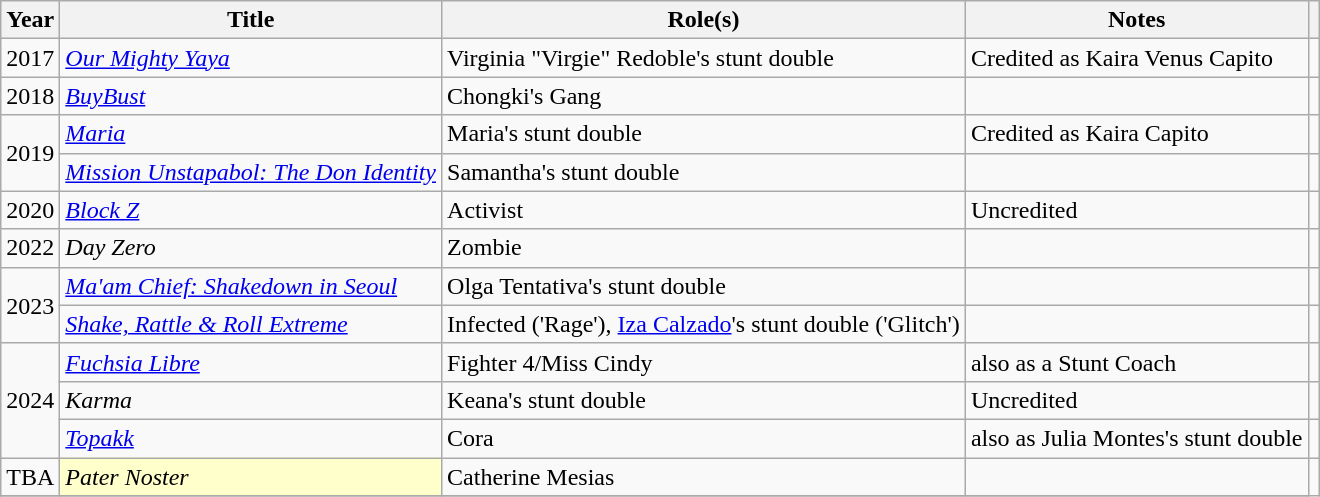<table class="wikitable plainrowheaders sortable" style="margin-right: 0;">
<tr>
<th scope="col">Year</th>
<th scope="col">Title</th>
<th scope="col">Role(s)</th>
<th scope="col" class="unsortable">Notes</th>
<th scope="col" class="unsortable"></th>
</tr>
<tr>
<td>2017</td>
<td><em><a href='#'>Our Mighty Yaya</a></em></td>
<td>Virginia "Virgie" Redoble's stunt double</td>
<td>Credited as Kaira Venus Capito</td>
<td></td>
</tr>
<tr>
<td>2018</td>
<td><em><a href='#'>BuyBust</a></em></td>
<td>Chongki's Gang</td>
<td></td>
<td></td>
</tr>
<tr>
<td rowspan="2">2019</td>
<td><em><a href='#'>Maria</a></em></td>
<td>Maria's stunt double</td>
<td>Credited as Kaira Capito</td>
<td></td>
</tr>
<tr>
<td><em><a href='#'>Mission Unstapabol: The Don Identity</a></em></td>
<td>Samantha's stunt double</td>
<td></td>
<td></td>
</tr>
<tr>
<td>2020</td>
<td><em><a href='#'>Block Z</a></em></td>
<td>Activist</td>
<td>Uncredited</td>
<td></td>
</tr>
<tr>
<td>2022</td>
<td><em>Day Zero</em></td>
<td>Zombie</td>
<td></td>
<td></td>
</tr>
<tr>
<td rowspan="2">2023</td>
<td><em><a href='#'>Ma'am Chief: Shakedown in Seoul</a></em></td>
<td>Olga Tentativa's stunt double</td>
<td></td>
<td></td>
</tr>
<tr>
<td><em><a href='#'>Shake, Rattle & Roll Extreme</a></em></td>
<td>Infected ('Rage'), <a href='#'>Iza Calzado</a>'s stunt double ('Glitch')</td>
<td></td>
<td></td>
</tr>
<tr>
<td rowspan="3">2024</td>
<td><em><a href='#'>Fuchsia Libre</a></em></td>
<td>Fighter 4/Miss Cindy</td>
<td>also as a Stunt Coach</td>
<td></td>
</tr>
<tr>
<td><em>Karma</em></td>
<td>Keana's stunt double</td>
<td>Uncredited</td>
<td></td>
</tr>
<tr>
<td><em><a href='#'>Topakk</a></em></td>
<td>Cora</td>
<td>also as Julia Montes's stunt double</td>
<td></td>
</tr>
<tr>
<td>TBA</td>
<td style="background:#ffc;"><em>Pater Noster</em> </td>
<td>Catherine Mesias</td>
<td></td>
</tr>
<tr>
</tr>
</table>
